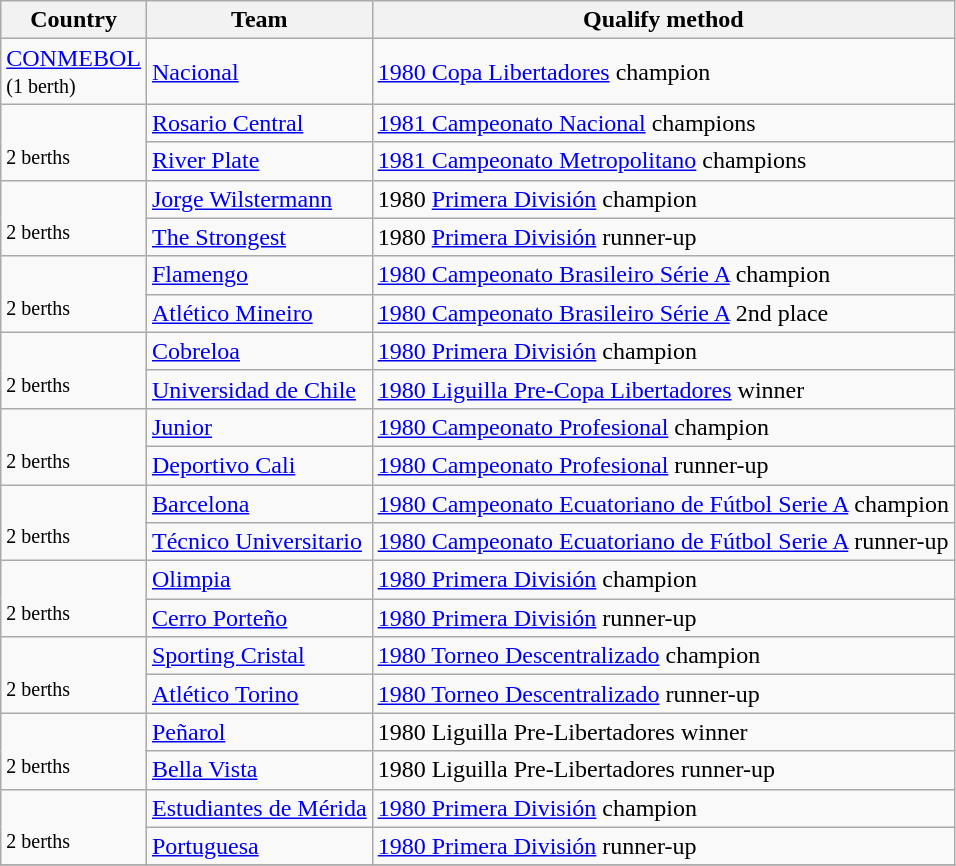<table class="wikitable">
<tr>
<th>Country</th>
<th>Team</th>
<th>Qualify method</th>
</tr>
<tr>
<td><a href='#'>CONMEBOL</a><br><small>(1 berth)</small></td>
<td><a href='#'>Nacional</a></td>
<td><a href='#'>1980 Copa Libertadores</a> champion</td>
</tr>
<tr>
<td rowspan="2"><br><small>2 berths</small></td>
<td><a href='#'>Rosario Central</a></td>
<td><a href='#'>1981 Campeonato Nacional</a> champions</td>
</tr>
<tr>
<td><a href='#'>River Plate</a></td>
<td><a href='#'>1981 Campeonato Metropolitano</a> champions</td>
</tr>
<tr>
<td rowspan="2"><br><small>2 berths</small></td>
<td><a href='#'>Jorge Wilstermann</a></td>
<td>1980 <a href='#'>Primera División</a> champion</td>
</tr>
<tr>
<td><a href='#'>The Strongest</a></td>
<td>1980 <a href='#'>Primera División</a> runner-up</td>
</tr>
<tr>
<td rowspan="2"><br><small>2 berths</small></td>
<td><a href='#'>Flamengo</a></td>
<td><a href='#'>1980 Campeonato Brasileiro Série A</a> champion</td>
</tr>
<tr>
<td><a href='#'>Atlético Mineiro</a></td>
<td><a href='#'>1980 Campeonato Brasileiro Série A</a> 2nd place</td>
</tr>
<tr>
<td rowspan="2"><br><small>2 berths</small></td>
<td><a href='#'>Cobreloa</a></td>
<td><a href='#'>1980 Primera División</a> champion</td>
</tr>
<tr>
<td><a href='#'>Universidad de Chile</a></td>
<td><a href='#'>1980 Liguilla Pre-Copa Libertadores</a> winner</td>
</tr>
<tr>
<td rowspan="2"><br><small>2 berths</small></td>
<td><a href='#'>Junior</a></td>
<td><a href='#'>1980 Campeonato Profesional</a> champion</td>
</tr>
<tr>
<td><a href='#'>Deportivo Cali</a></td>
<td><a href='#'>1980 Campeonato Profesional</a> runner-up</td>
</tr>
<tr>
<td rowspan="2"><br><small>2 berths</small></td>
<td><a href='#'>Barcelona</a></td>
<td><a href='#'>1980 Campeonato Ecuatoriano de Fútbol Serie A</a> champion</td>
</tr>
<tr>
<td><a href='#'>Técnico Universitario</a></td>
<td><a href='#'>1980 Campeonato Ecuatoriano de Fútbol Serie A</a> runner-up</td>
</tr>
<tr>
<td rowspan="2"><br><small>2 berths</small></td>
<td><a href='#'>Olimpia</a></td>
<td><a href='#'>1980 Primera División</a> champion</td>
</tr>
<tr>
<td><a href='#'>Cerro Porteño</a></td>
<td><a href='#'>1980 Primera División</a> runner-up</td>
</tr>
<tr>
<td rowspan="2"><br><small>2 berths</small></td>
<td><a href='#'>Sporting Cristal</a></td>
<td><a href='#'>1980 Torneo Descentralizado</a> champion</td>
</tr>
<tr>
<td><a href='#'>Atlético Torino</a></td>
<td><a href='#'>1980 Torneo Descentralizado</a> runner-up</td>
</tr>
<tr>
<td rowspan="2"><br><small>2 berths</small></td>
<td><a href='#'>Peñarol</a></td>
<td>1980 Liguilla Pre-Libertadores winner</td>
</tr>
<tr>
<td><a href='#'>Bella Vista</a></td>
<td>1980 Liguilla Pre-Libertadores runner-up</td>
</tr>
<tr>
<td rowspan="2"><br><small>2 berths</small></td>
<td><a href='#'>Estudiantes de Mérida</a></td>
<td><a href='#'>1980 Primera División</a> champion</td>
</tr>
<tr>
<td><a href='#'>Portuguesa</a></td>
<td><a href='#'>1980 Primera División</a> runner-up</td>
</tr>
<tr>
</tr>
</table>
